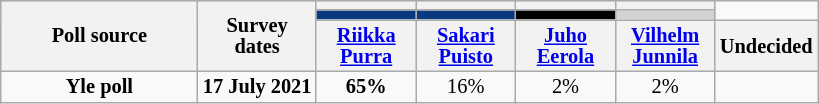<table class="wikitable" style="text-align:center;font-size:85%;line-height:14px;">
<tr bgcolor=lightgray>
<th rowspan="3" style="width:125px;">Poll source</th>
<th rowspan="3">Survey<br>dates</th>
<th style="width:60px;"></th>
<th style="width:60px;"></th>
<th style="width:60px;"></th>
<th style="width:60px;"></th>
</tr>
<tr>
<td bgcolor=#093A80></td>
<td bgcolor=#093A80></td>
<td bgcolor=black></td>
<td bgcolor=lightgray></td>
</tr>
<tr>
<th><a href='#'>Riikka Purra</a></th>
<th><a href='#'>Sakari Puisto</a></th>
<th><a href='#'>Juho Eerola</a></th>
<th><a href='#'>Vilhelm Junnila</a></th>
<th>Undecided</th>
</tr>
<tr>
<td><strong>Yle poll</strong></td>
<td><strong>17 July 2021</strong></td>
<td><strong>65%</strong></td>
<td>16%</td>
<td>2%</td>
<td>2%</td>
<td></td>
</tr>
</table>
